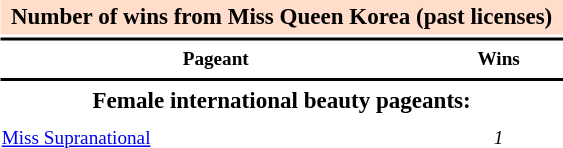<table class="toccolours" style="width: 30em; float:right; margin-left:1em; font-size:80%; line-height:1.5em; width:30%;">
<tr>
<th colspan="2" align="center" style="background:#FFDDCA;"><big>Number of wins from Miss Queen Korea (past licenses)</big></th>
</tr>
<tr>
<td colspan="2" style="background:black"></td>
</tr>
<tr>
<th scope="col">Pageant</th>
<th scope="col">Wins</th>
</tr>
<tr>
<td colspan="2" style="background:black"></td>
</tr>
<tr>
<th colspan="2" align="center"><big>Female international beauty pageants:</big></th>
</tr>
<tr>
<td align="left"><a href='#'>Miss Supranational</a></td>
<td align="center"><em>1</em></td>
</tr>
<tr>
</tr>
</table>
